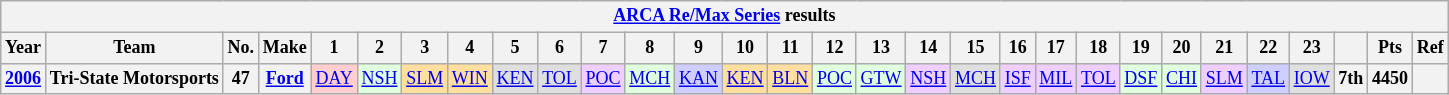<table class="wikitable" style="text-align:center; font-size:75%">
<tr>
<th colspan=48><a href='#'>ARCA Re/Max Series</a> results</th>
</tr>
<tr>
<th>Year</th>
<th>Team</th>
<th>No.</th>
<th>Make</th>
<th>1</th>
<th>2</th>
<th>3</th>
<th>4</th>
<th>5</th>
<th>6</th>
<th>7</th>
<th>8</th>
<th>9</th>
<th>10</th>
<th>11</th>
<th>12</th>
<th>13</th>
<th>14</th>
<th>15</th>
<th>16</th>
<th>17</th>
<th>18</th>
<th>19</th>
<th>20</th>
<th>21</th>
<th>22</th>
<th>23</th>
<th></th>
<th>Pts</th>
<th>Ref</th>
</tr>
<tr>
<th><a href='#'>2006</a></th>
<th>Tri-State Motorsports</th>
<th>47</th>
<th><a href='#'>Ford</a></th>
<td style="background:#FFCFCF;"><a href='#'>DAY</a><br></td>
<td style="background:#DFFFDF;"><a href='#'>NSH</a><br></td>
<td style="background:#FFDF9F;"><a href='#'>SLM</a><br></td>
<td style="background:#FFDF9F;"><a href='#'>WIN</a><br></td>
<td style="background:#DFDFDF;"><a href='#'>KEN</a><br></td>
<td style="background:#DFDFDF;"><a href='#'>TOL</a><br></td>
<td style="background:#EFCFFF;"><a href='#'>POC</a><br></td>
<td style="background:#DFFFDF;"><a href='#'>MCH</a><br></td>
<td style="background:#CFCFFF;"><a href='#'>KAN</a><br></td>
<td style="background:#FFDF9F;"><a href='#'>KEN</a><br></td>
<td style="background:#FFDF9F;"><a href='#'>BLN</a><br></td>
<td style="background:#DFFFDF;"><a href='#'>POC</a><br></td>
<td style="background:#DFFFDF;"><a href='#'>GTW</a><br></td>
<td style="background:#EFCFFF;"><a href='#'>NSH</a><br></td>
<td style="background:#DFDFDF;"><a href='#'>MCH</a><br></td>
<td style="background:#EFCFFF;"><a href='#'>ISF</a><br></td>
<td style="background:#EFCFFF;"><a href='#'>MIL</a><br></td>
<td style="background:#EFCFFF;"><a href='#'>TOL</a><br></td>
<td style="background:#DFFFDF;"><a href='#'>DSF</a><br></td>
<td style="background:#DFFFDF;"><a href='#'>CHI</a><br></td>
<td style="background:#EFCFFF;"><a href='#'>SLM</a><br></td>
<td style="background:#CFCFFF;"><a href='#'>TAL</a><br></td>
<td style="background:#DFDFDF;"><a href='#'>IOW</a><br></td>
<th>7th</th>
<th>4450</th>
<th></th>
</tr>
</table>
